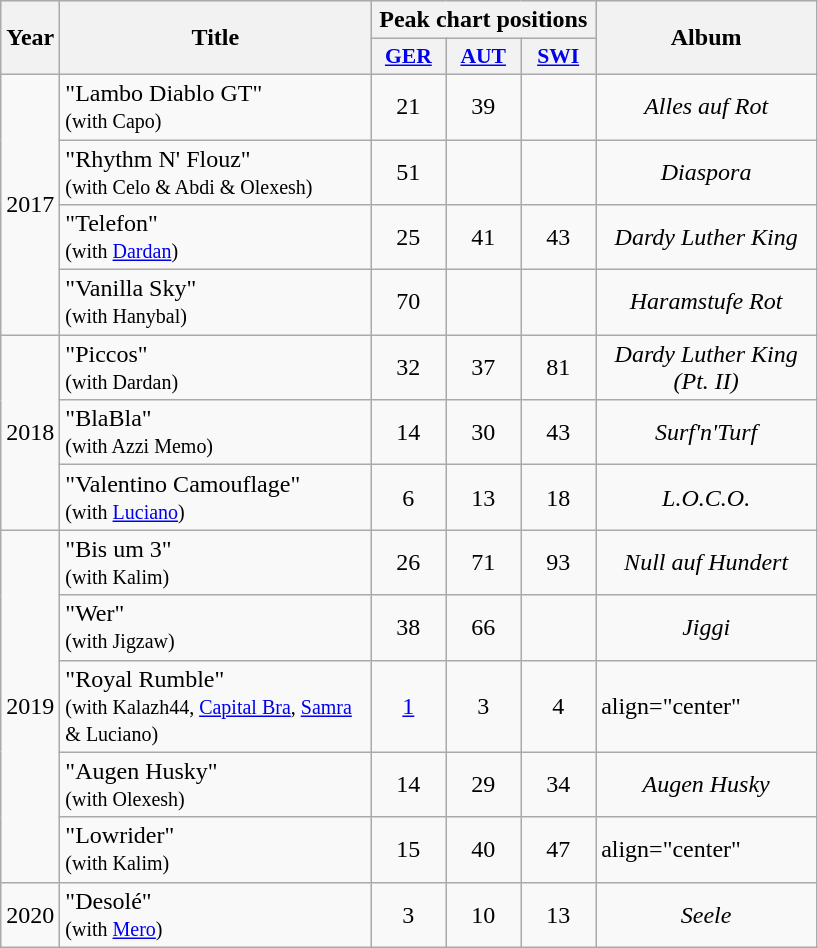<table class="wikitable">
<tr style="background: #eeeeee;">
<th style="width: 20px;" rowspan="2">Year</th>
<th style="width: 200px;" rowspan="2">Title</th>
<th colspan="3">Peak chart positions</th>
<th style="width: 140px;" rowspan="2">Album</th>
</tr>
<tr style="background: #eeeeee;">
<th scope="col" style="width:3em;font-size:90%;"><a href='#'>GER</a><br></th>
<th scope="col" style="width:3em;font-size:90%;"><a href='#'>AUT</a><br></th>
<th scope="col" style="width:3em;font-size:90%;"><a href='#'>SWI</a><br></th>
</tr>
<tr>
<td rowspan=4>2017</td>
<td>"Lambo Diablo GT" <br><small>(with Capo)</small></td>
<td align="center">21</td>
<td align="center">39</td>
<td align="center"></td>
<td align="center"><em>Alles auf Rot</em></td>
</tr>
<tr>
<td>"Rhythm N' Flouz" <br><small>(with Celo & Abdi & Olexesh)</small></td>
<td align="center">51</td>
<td align="center"></td>
<td align="center"></td>
<td align="center"><em>Diaspora</em></td>
</tr>
<tr>
<td>"Telefon" <br><small>(with <a href='#'>Dardan</a>)</small></td>
<td align="center">25</td>
<td align="center">41</td>
<td align="center">43</td>
<td align="center"><em>Dardy Luther King</em></td>
</tr>
<tr>
<td>"Vanilla Sky" <br><small>(with Hanybal)</small></td>
<td align="center">70</td>
<td align="center"></td>
<td align="center"></td>
<td align="center"><em>Haramstufe Rot</em></td>
</tr>
<tr>
<td rowspan=3>2018</td>
<td>"Piccos" <br><small>(with Dardan)</small></td>
<td align="center">32</td>
<td align="center">37</td>
<td align="center">81</td>
<td align="center"><em>Dardy Luther King (Pt. II)</em></td>
</tr>
<tr>
<td>"BlaBla" <br><small>(with Azzi Memo)</small></td>
<td align="center">14</td>
<td align="center">30</td>
<td align="center">43</td>
<td align="center"><em>Surf'n'Turf</em></td>
</tr>
<tr>
<td>"Valentino Camouflage" <br><small>(with <a href='#'>Luciano</a>)</small></td>
<td align="center">6</td>
<td align="center">13</td>
<td align="center">18</td>
<td align="center"><em>L.O.C.O.</em></td>
</tr>
<tr>
<td rowspan=5>2019</td>
<td>"Bis um 3" <br><small>(with Kalim)</small></td>
<td align="center">26</td>
<td align="center">71</td>
<td align="center">93</td>
<td align="center"><em>Null auf Hundert</em></td>
</tr>
<tr>
<td>"Wer" <br><small>(with Jigzaw)</small></td>
<td align="center">38</td>
<td align="center">66</td>
<td align="center"></td>
<td align="center"><em>Jiggi</em></td>
</tr>
<tr>
<td>"Royal Rumble" <br><small>(with Kalazh44, <a href='#'>Capital Bra</a>, <a href='#'>Samra</a> & Luciano)</small></td>
<td align="center"><a href='#'>1</a></td>
<td align="center">3</td>
<td align="center">4</td>
<td>align="center" </td>
</tr>
<tr>
<td>"Augen Husky" <br><small>(with Olexesh)</small></td>
<td align="center">14</td>
<td align="center">29</td>
<td align="center">34</td>
<td align="center"><em>Augen Husky</em></td>
</tr>
<tr>
<td>"Lowrider" <br><small>(with Kalim)</small></td>
<td align="center">15</td>
<td align="center">40</td>
<td align="center">47</td>
<td>align="center" </td>
</tr>
<tr>
<td>2020</td>
<td>"Desolé" <br><small>(with <a href='#'>Mero</a>)</small></td>
<td align="center">3</td>
<td align="center">10</td>
<td align="center">13</td>
<td align="center"><em>Seele</em></td>
</tr>
</table>
